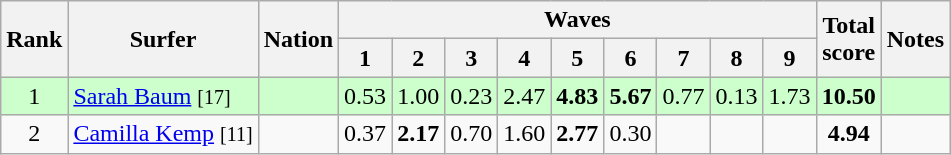<table class="wikitable sortable" style="text-align:center">
<tr>
<th rowspan=2>Rank</th>
<th rowspan=2>Surfer</th>
<th rowspan=2>Nation</th>
<th colspan=9>Waves</th>
<th rowspan=2>Total<br>score</th>
<th rowspan=2>Notes</th>
</tr>
<tr>
<th>1</th>
<th>2</th>
<th>3</th>
<th>4</th>
<th>5</th>
<th>6</th>
<th>7</th>
<th>8</th>
<th>9</th>
</tr>
<tr bgcolor=ccffcc>
<td>1</td>
<td align=left><a href='#'>Sarah Baum</a> <small>[17]</small></td>
<td align=left></td>
<td>0.53</td>
<td>1.00</td>
<td>0.23</td>
<td>2.47</td>
<td><strong>4.83</strong></td>
<td><strong>5.67</strong></td>
<td>0.77</td>
<td>0.13</td>
<td>1.73</td>
<td><strong>10.50</strong></td>
<td></td>
</tr>
<tr>
<td>2</td>
<td align=left><a href='#'>Camilla Kemp</a> <small>[11]</small></td>
<td align=left></td>
<td>0.37</td>
<td><strong>2.17</strong></td>
<td>0.70</td>
<td>1.60</td>
<td><strong>2.77</strong></td>
<td>0.30</td>
<td></td>
<td></td>
<td></td>
<td><strong>4.94</strong></td>
<td></td>
</tr>
</table>
